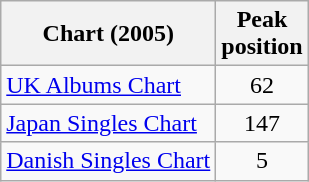<table class="wikitable">
<tr>
<th>Chart (2005)</th>
<th>Peak<br>position</th>
</tr>
<tr>
<td align="left"><a href='#'>UK Albums Chart</a></td>
<td align="center">62</td>
</tr>
<tr>
<td align="left"><a href='#'>Japan Singles Chart</a></td>
<td align="center">147</td>
</tr>
<tr>
<td align="left"><a href='#'>Danish Singles Chart</a></td>
<td align="center">5</td>
</tr>
</table>
